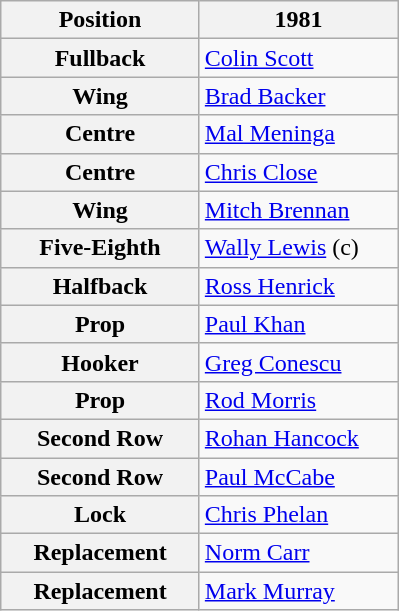<table class="wikitable">
<tr>
<th style="width:125px;">Position</th>
<th style="width:125px;">1981</th>
</tr>
<tr>
<th>Fullback</th>
<td colspan="2"> <a href='#'>Colin Scott</a></td>
</tr>
<tr>
<th>Wing</th>
<td colspan="2"> <a href='#'>Brad Backer</a></td>
</tr>
<tr>
<th>Centre</th>
<td colspan="2"> <a href='#'>Mal Meninga</a></td>
</tr>
<tr>
<th>Centre</th>
<td colspan="2"> <a href='#'>Chris Close</a></td>
</tr>
<tr>
<th>Wing</th>
<td colspan="2"> <a href='#'>Mitch Brennan</a></td>
</tr>
<tr>
<th>Five-Eighth</th>
<td colspan="2"> <a href='#'>Wally Lewis</a> (c)</td>
</tr>
<tr>
<th>Halfback</th>
<td colspan="2"> <a href='#'>Ross Henrick</a></td>
</tr>
<tr>
<th>Prop</th>
<td colspan="2"> <a href='#'>Paul Khan</a></td>
</tr>
<tr>
<th>Hooker</th>
<td colspan="2"> <a href='#'>Greg Conescu</a></td>
</tr>
<tr>
<th>Prop</th>
<td colspan="2"> <a href='#'>Rod Morris</a></td>
</tr>
<tr>
<th>Second Row</th>
<td colspan="2"> <a href='#'>Rohan Hancock</a></td>
</tr>
<tr>
<th>Second Row</th>
<td colspan="2"> <a href='#'>Paul McCabe</a></td>
</tr>
<tr>
<th>Lock</th>
<td colspan="2"> <a href='#'>Chris Phelan</a></td>
</tr>
<tr>
<th>Replacement</th>
<td colspan="2"> <a href='#'>Norm Carr</a></td>
</tr>
<tr>
<th>Replacement</th>
<td colspan="2"> <a href='#'>Mark Murray</a></td>
</tr>
</table>
